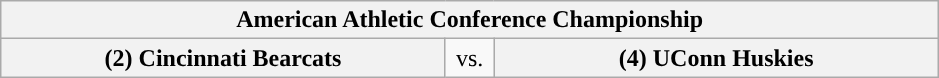<table class="wikitable">
<tr>
<th style="width: 604px;" colspan=3>American Athletic Conference Championship</th>
</tr>
<tr>
<th style="width: 289px; ">(2) Cincinnati Bearcats</th>
<td style="width: 25px; text-align:center">vs.</td>
<th style="width: 289px; ">(4) UConn Huskies</th>
</tr>
</table>
